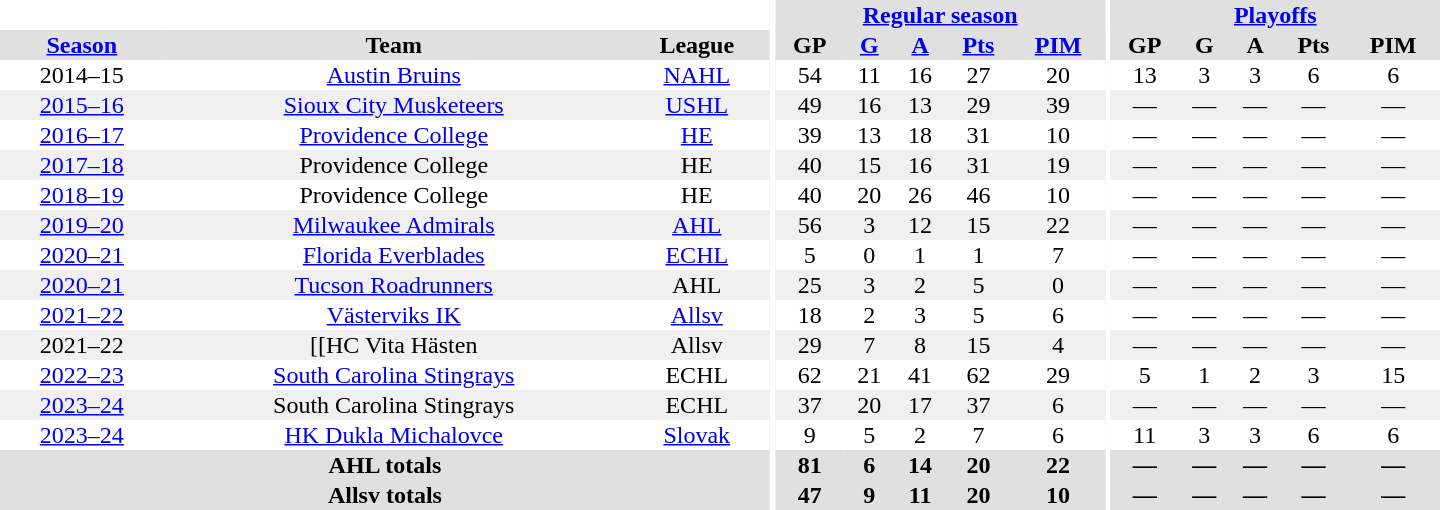<table border="0" cellpadding="1" cellspacing="0" style="text-align:center; width:60em">
<tr bgcolor="#e0e0e0">
<th colspan="3" bgcolor="#ffffff"></th>
<th rowspan="100" bgcolor="#ffffff"></th>
<th colspan="5"><a href='#'>Regular season</a></th>
<th rowspan="100" bgcolor="#ffffff"></th>
<th colspan="5"><a href='#'>Playoffs</a></th>
</tr>
<tr bgcolor="#e0e0e0">
<th><a href='#'>Season</a></th>
<th>Team</th>
<th>League</th>
<th>GP</th>
<th><a href='#'>G</a></th>
<th><a href='#'>A</a></th>
<th><a href='#'>Pts</a></th>
<th><a href='#'>PIM</a></th>
<th>GP</th>
<th>G</th>
<th>A</th>
<th>Pts</th>
<th>PIM</th>
</tr>
<tr>
<td 2014–15 NAHL season>2014–15</td>
<td><a href='#'>Austin Bruins</a></td>
<td><a href='#'>NAHL</a></td>
<td>54</td>
<td>11</td>
<td>16</td>
<td>27</td>
<td>20</td>
<td>13</td>
<td>3</td>
<td>3</td>
<td>6</td>
<td>6</td>
</tr>
<tr bgcolor="f0f0f0">
<td><a href='#'>2015–16</a></td>
<td><a href='#'>Sioux City Musketeers</a></td>
<td><a href='#'>USHL</a></td>
<td>49</td>
<td>16</td>
<td>13</td>
<td>29</td>
<td>39</td>
<td>—</td>
<td>—</td>
<td>—</td>
<td>—</td>
<td>—</td>
</tr>
<tr>
<td><a href='#'>2016–17</a></td>
<td><a href='#'>Providence College</a></td>
<td><a href='#'>HE</a></td>
<td>39</td>
<td>13</td>
<td>18</td>
<td>31</td>
<td>10</td>
<td>—</td>
<td>—</td>
<td>—</td>
<td>—</td>
<td>—</td>
</tr>
<tr bgcolor="f0f0f0">
<td><a href='#'>2017–18</a></td>
<td>Providence College</td>
<td>HE</td>
<td>40</td>
<td>15</td>
<td>16</td>
<td>31</td>
<td>19</td>
<td>—</td>
<td>—</td>
<td>—</td>
<td>—</td>
<td>—</td>
</tr>
<tr>
<td><a href='#'>2018–19</a></td>
<td>Providence College</td>
<td>HE</td>
<td>40</td>
<td>20</td>
<td>26</td>
<td>46</td>
<td>10</td>
<td>—</td>
<td>—</td>
<td>—</td>
<td>—</td>
<td>—</td>
</tr>
<tr bgcolor="f0f0f0">
<td><a href='#'>2019–20</a></td>
<td><a href='#'>Milwaukee Admirals</a></td>
<td><a href='#'>AHL</a></td>
<td>56</td>
<td>3</td>
<td>12</td>
<td>15</td>
<td>22</td>
<td>—</td>
<td>—</td>
<td>—</td>
<td>—</td>
<td>—</td>
</tr>
<tr>
<td><a href='#'>2020–21</a></td>
<td><a href='#'>Florida Everblades</a></td>
<td><a href='#'>ECHL</a></td>
<td>5</td>
<td>0</td>
<td>1</td>
<td>1</td>
<td>7</td>
<td>—</td>
<td>—</td>
<td>—</td>
<td>—</td>
<td>—</td>
</tr>
<tr bgcolor="f0f0f0">
<td><a href='#'>2020–21</a></td>
<td><a href='#'>Tucson Roadrunners</a></td>
<td>AHL</td>
<td>25</td>
<td>3</td>
<td>2</td>
<td>5</td>
<td>0</td>
<td>—</td>
<td>—</td>
<td>—</td>
<td>—</td>
<td>—</td>
</tr>
<tr>
<td><a href='#'>2021–22</a></td>
<td><a href='#'>Västerviks IK</a></td>
<td><a href='#'>Allsv</a></td>
<td>18</td>
<td>2</td>
<td>3</td>
<td>5</td>
<td>6</td>
<td>—</td>
<td>—</td>
<td>—</td>
<td>—</td>
<td>—</td>
</tr>
<tr bgcolor="f0f0f0">
<td>2021–22</td>
<td>[[HC Vita Hästen</td>
<td>Allsv</td>
<td>29</td>
<td>7</td>
<td>8</td>
<td>15</td>
<td>4</td>
<td>—</td>
<td>—</td>
<td>—</td>
<td>—</td>
<td>—</td>
</tr>
<tr>
<td><a href='#'>2022–23</a></td>
<td><a href='#'>South Carolina Stingrays</a></td>
<td>ECHL</td>
<td>62</td>
<td>21</td>
<td>41</td>
<td>62</td>
<td>29</td>
<td>5</td>
<td>1</td>
<td>2</td>
<td>3</td>
<td>15</td>
</tr>
<tr bgcolor="f0f0f0">
<td><a href='#'>2023–24</a></td>
<td>South Carolina Stingrays</td>
<td>ECHL</td>
<td>37</td>
<td>20</td>
<td>17</td>
<td>37</td>
<td>6</td>
<td>—</td>
<td>—</td>
<td>—</td>
<td>—</td>
<td>—</td>
</tr>
<tr>
<td><a href='#'>2023–24</a></td>
<td><a href='#'>HK Dukla Michalovce</a></td>
<td><a href='#'>Slovak</a></td>
<td>9</td>
<td>5</td>
<td>2</td>
<td>7</td>
<td>6</td>
<td>11</td>
<td>3</td>
<td>3</td>
<td>6</td>
<td>6</td>
</tr>
<tr bgcolor="#e0e0e0">
<th colspan="3">AHL totals</th>
<th>81</th>
<th>6</th>
<th>14</th>
<th>20</th>
<th>22</th>
<th>—</th>
<th>—</th>
<th>—</th>
<th>—</th>
<th>—</th>
</tr>
<tr bgcolor="#e0e0e0">
<th colspan="3">Allsv totals</th>
<th>47</th>
<th>9</th>
<th>11</th>
<th>20</th>
<th>10</th>
<th>—</th>
<th>—</th>
<th>—</th>
<th>—</th>
<th>—</th>
</tr>
</table>
